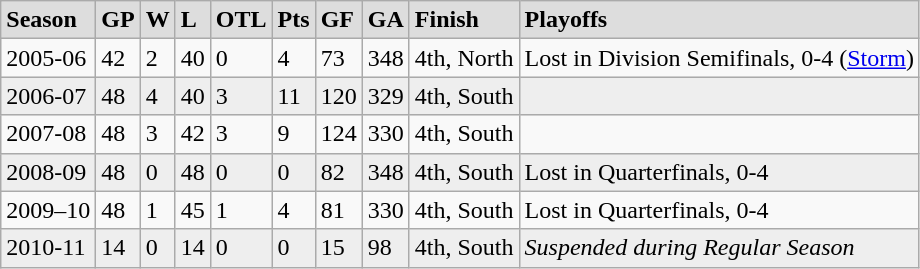<table class="wikitable">
<tr style="font-weight:bold; background:#ddd;"|>
<td>Season</td>
<td>GP</td>
<td>W</td>
<td>L</td>
<td>OTL</td>
<td>Pts</td>
<td>GF</td>
<td>GA</td>
<td>Finish</td>
<td>Playoffs</td>
</tr>
<tr>
<td>2005-06</td>
<td>42</td>
<td>2</td>
<td>40</td>
<td>0</td>
<td>4</td>
<td>73</td>
<td>348</td>
<td>4th, North</td>
<td>Lost in Division Semifinals, 0-4 (<a href='#'>Storm</a>)</td>
</tr>
<tr style="background:#eee;">
<td>2006-07</td>
<td>48</td>
<td>4</td>
<td>40</td>
<td>3</td>
<td>11</td>
<td>120</td>
<td>329</td>
<td>4th, South</td>
<td></td>
</tr>
<tr>
<td>2007-08</td>
<td>48</td>
<td>3</td>
<td>42</td>
<td>3</td>
<td>9</td>
<td>124</td>
<td>330</td>
<td>4th, South</td>
<td></td>
</tr>
<tr style="background:#eee;">
<td>2008-09</td>
<td>48</td>
<td>0</td>
<td>48</td>
<td>0</td>
<td>0</td>
<td>82</td>
<td>348</td>
<td>4th, South</td>
<td>Lost in Quarterfinals, 0-4</td>
</tr>
<tr>
<td>2009–10</td>
<td>48</td>
<td>1</td>
<td>45</td>
<td>1</td>
<td>4</td>
<td>81</td>
<td>330</td>
<td>4th, South</td>
<td>Lost in Quarterfinals, 0-4</td>
</tr>
<tr style="background:#eee;">
<td>2010-11</td>
<td>14</td>
<td>0</td>
<td>14</td>
<td>0</td>
<td>0</td>
<td>15</td>
<td>98</td>
<td>4th, South</td>
<td><em>Suspended during Regular Season</em></td>
</tr>
</table>
